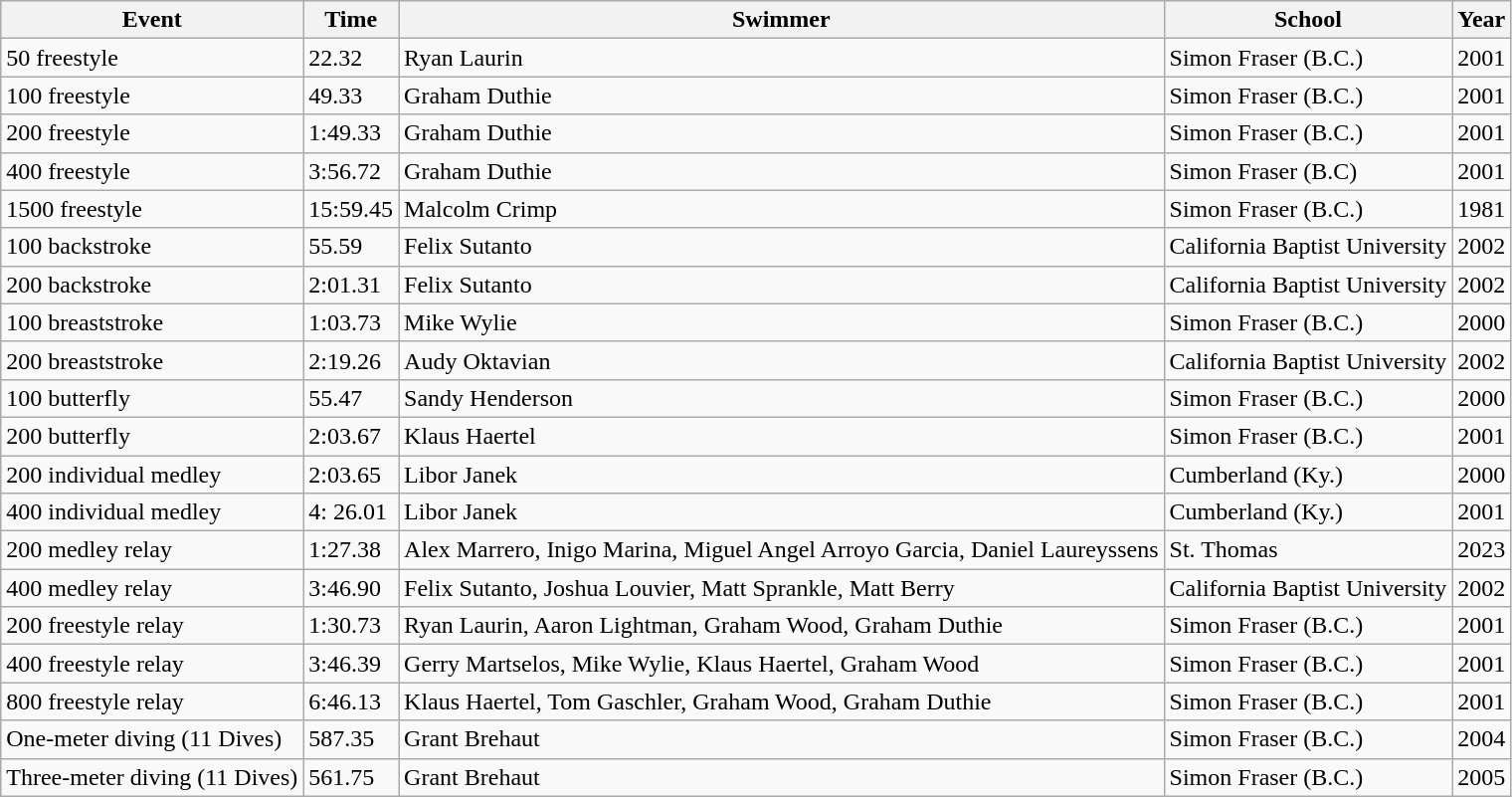<table class="wikitable">
<tr>
<th>Event</th>
<th>Time</th>
<th>Swimmer</th>
<th>School</th>
<th>Year</th>
</tr>
<tr>
<td>50 freestyle</td>
<td>22.32</td>
<td>Ryan Laurin</td>
<td>Simon Fraser (B.C.)</td>
<td>2001</td>
</tr>
<tr>
<td>100 freestyle</td>
<td>49.33</td>
<td>Graham Duthie</td>
<td>Simon Fraser (B.C.)</td>
<td>2001</td>
</tr>
<tr>
<td>200 freestyle</td>
<td>1:49.33</td>
<td>Graham Duthie</td>
<td>Simon Fraser (B.C.)</td>
<td>2001</td>
</tr>
<tr>
<td>400 freestyle</td>
<td>3:56.72</td>
<td>Graham Duthie</td>
<td>Simon Fraser (B.C)</td>
<td>2001</td>
</tr>
<tr>
<td>1500 freestyle</td>
<td>15:59.45</td>
<td>Malcolm Crimp</td>
<td>Simon Fraser (B.C.)</td>
<td>1981</td>
</tr>
<tr>
<td>100 backstroke</td>
<td>55.59</td>
<td>Felix Sutanto</td>
<td>California Baptist University</td>
<td>2002</td>
</tr>
<tr>
<td>200 backstroke</td>
<td>2:01.31</td>
<td>Felix Sutanto</td>
<td>California Baptist University</td>
<td>2002</td>
</tr>
<tr>
<td>100 breaststroke</td>
<td>1:03.73</td>
<td>Mike Wylie</td>
<td>Simon Fraser (B.C.)</td>
<td>2000</td>
</tr>
<tr>
<td>200 breaststroke</td>
<td>2:19.26</td>
<td>Audy Oktavian</td>
<td>California Baptist University</td>
<td>2002</td>
</tr>
<tr>
<td>100 butterfly</td>
<td>55.47</td>
<td>Sandy Henderson</td>
<td>Simon Fraser (B.C.)</td>
<td>2000</td>
</tr>
<tr>
<td>200 butterfly</td>
<td>2:03.67</td>
<td>Klaus Haertel</td>
<td>Simon Fraser (B.C.)</td>
<td>2001</td>
</tr>
<tr>
<td>200 individual medley</td>
<td>2:03.65</td>
<td>Libor Janek</td>
<td>Cumberland (Ky.)</td>
<td>2000</td>
</tr>
<tr>
<td>400 individual medley</td>
<td>4: 26.01</td>
<td>Libor Janek</td>
<td>Cumberland (Ky.)</td>
<td>2001</td>
</tr>
<tr>
<td>200 medley relay</td>
<td>1:27.38</td>
<td>Alex Marrero, Inigo Marina, Miguel Angel Arroyo Garcia, Daniel Laureyssens</td>
<td>St. Thomas</td>
<td>2023</td>
</tr>
<tr>
<td>400 medley relay</td>
<td>3:46.90</td>
<td>Felix Sutanto, Joshua Louvier, Matt Sprankle, Matt Berry</td>
<td>California Baptist University</td>
<td>2002</td>
</tr>
<tr>
<td>200 freestyle relay</td>
<td>1:30.73</td>
<td>Ryan Laurin, Aaron Lightman, Graham Wood, Graham Duthie</td>
<td>Simon Fraser (B.C.)</td>
<td>2001</td>
</tr>
<tr>
<td>400 freestyle relay</td>
<td>3:46.39</td>
<td>Gerry Martselos, Mike Wylie, Klaus Haertel, Graham Wood</td>
<td>Simon Fraser (B.C.)</td>
<td>2001</td>
</tr>
<tr>
<td>800 freestyle relay</td>
<td>6:46.13</td>
<td>Klaus Haertel, Tom Gaschler, Graham Wood, Graham Duthie</td>
<td>Simon Fraser (B.C.)</td>
<td>2001</td>
</tr>
<tr>
<td>One-meter diving (11 Dives)</td>
<td>587.35</td>
<td>Grant Brehaut</td>
<td>Simon Fraser (B.C.)</td>
<td>2004</td>
</tr>
<tr>
<td>Three-meter diving (11 Dives)</td>
<td>561.75</td>
<td>Grant Brehaut</td>
<td>Simon Fraser (B.C.)</td>
<td>2005</td>
</tr>
</table>
